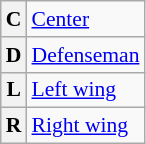<table class="wikitable" style="font-size:90%;">
<tr>
<th>C</th>
<td><a href='#'>Center</a></td>
</tr>
<tr>
<th>D</th>
<td><a href='#'>Defenseman</a></td>
</tr>
<tr>
<th>L</th>
<td><a href='#'>Left wing</a></td>
</tr>
<tr>
<th>R</th>
<td><a href='#'>Right wing</a></td>
</tr>
</table>
